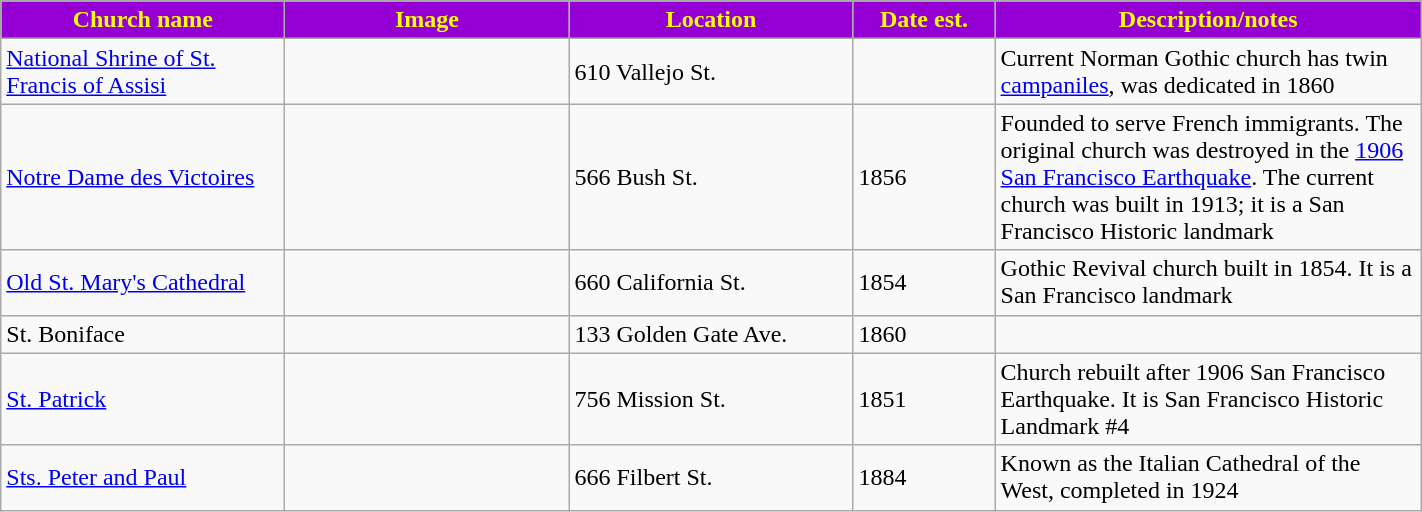<table class="wikitable sortable" style="width:75%">
<tr>
<th style="background:darkviolet; color:yellow;" width="20%"><strong>Church name</strong></th>
<th style="background:darkviolet; color:yellow;" width="20%"><strong>Image</strong></th>
<th style="background:darkviolet; color:yellow;" width="20%"><strong>Location</strong></th>
<th style="background:darkviolet; color:yellow;" width="10%"><strong>Date est.</strong></th>
<th style="background:darkviolet; color:yellow;" width="30%"><strong>Description/notes</strong></th>
</tr>
<tr>
<td><a href='#'>National Shrine of St. Francis of Assisi</a></td>
<td></td>
<td>610 Vallejo St.</td>
<td></td>
<td>Current Norman Gothic church has twin <a href='#'>campaniles</a>, was dedicated in 1860</td>
</tr>
<tr>
<td><a href='#'>Notre Dame des Victoires</a></td>
<td></td>
<td>566 Bush St.</td>
<td>1856</td>
<td>Founded to serve French immigrants. The original church was destroyed in the <a href='#'>1906 San Francisco Earthquake</a>. The current church was built in 1913; it is a San Francisco Historic landmark</td>
</tr>
<tr>
<td><a href='#'>Old St. Mary's Cathedral</a></td>
<td></td>
<td>660 California St.</td>
<td>1854</td>
<td>Gothic Revival church built in 1854. It is a San Francisco landmark</td>
</tr>
<tr>
<td>St. Boniface</td>
<td></td>
<td>133 Golden Gate Ave.</td>
<td>1860</td>
<td></td>
</tr>
<tr>
<td><a href='#'>St.  Patrick</a></td>
<td></td>
<td>756 Mission St.</td>
<td>1851</td>
<td>Church rebuilt after 1906 San Francisco Earthquake. It is San Francisco Historic Landmark #4</td>
</tr>
<tr>
<td><a href='#'>Sts. Peter and Paul</a></td>
<td></td>
<td>666 Filbert St.</td>
<td>1884</td>
<td>Known as the Italian Cathedral of the West, completed in 1924</td>
</tr>
</table>
